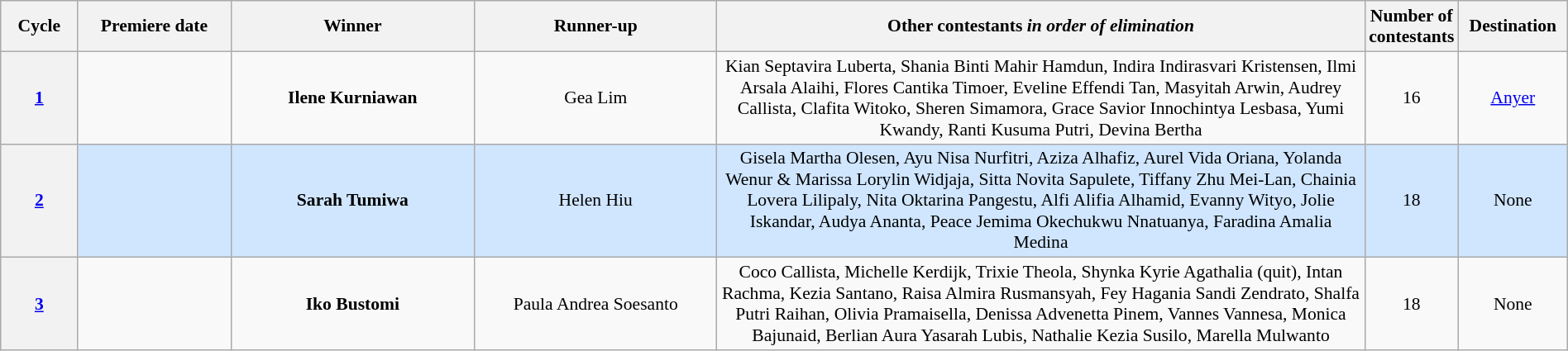<table class="wikitable" style="font-size:90%; width:100%; text-align: center;">
<tr>
<th style="width:5%;">Cycle</th>
<th style="width:10%;">Premiere date</th>
<th width=16%>Winner</th>
<th width=16%>Runner-up</th>
<th style="width:43%;">Other contestants <em>in order of elimination</em></th>
<th style="width:3%;">Number of contestants</th>
<th style="width:8%;">Destination</th>
</tr>
<tr>
<th><a href='#'>1</a></th>
<td></td>
<td><strong>Ilene Kurniawan</strong></td>
<td>Gea Lim</td>
<td>Kian Septavira Luberta, Shania Binti Mahir Hamdun, Indira Indirasvari Kristensen, Ilmi Arsala Alaihi, Flores Cantika Timoer, Eveline Effendi Tan, Masyitah Arwin, Audrey Callista, Clafita Witoko, Sheren Simamora, Grace Savior Innochintya Lesbasa, Yumi Kwandy, Ranti Kusuma Putri, Devina Bertha</td>
<td>16</td>
<td><a href='#'>Anyer</a></td>
</tr>
<tr style="background: #D0E6FF;">
<th><a href='#'>2</a></th>
<td></td>
<td><strong>Sarah Tumiwa</strong></td>
<td>Helen Hiu</td>
<td>Gisela Martha Olesen, Ayu Nisa Nurfitri, Aziza Alhafiz, Aurel Vida Oriana, Yolanda Wenur & Marissa Lorylin Widjaja, Sitta Novita Sapulete, Tiffany Zhu Mei-Lan, Chainia Lovera Lilipaly, Nita Oktarina Pangestu, Alfi Alifia Alhamid, Evanny Wityo, Jolie Iskandar, Audya Ananta, Peace Jemima Okechukwu Nnatuanya, Faradina Amalia Medina</td>
<td>18</td>
<td>None</td>
</tr>
<tr>
<th><a href='#'>3</a></th>
<td></td>
<td><strong>Iko Bustomi</strong></td>
<td>Paula Andrea Soesanto</td>
<td>Coco Callista, Michelle Kerdijk, Trixie Theola, Shynka Kyrie Agathalia (quit), Intan Rachma, Kezia Santano, Raisa Almira Rusmansyah, Fey Hagania Sandi Zendrato, Shalfa Putri Raihan, Olivia Pramaisella, Denissa Advenetta Pinem, Vannes Vannesa, Monica Bajunaid, Berlian Aura Yasarah Lubis, Nathalie Kezia Susilo, Marella Mulwanto</td>
<td>18</td>
<td>None</td>
</tr>
</table>
